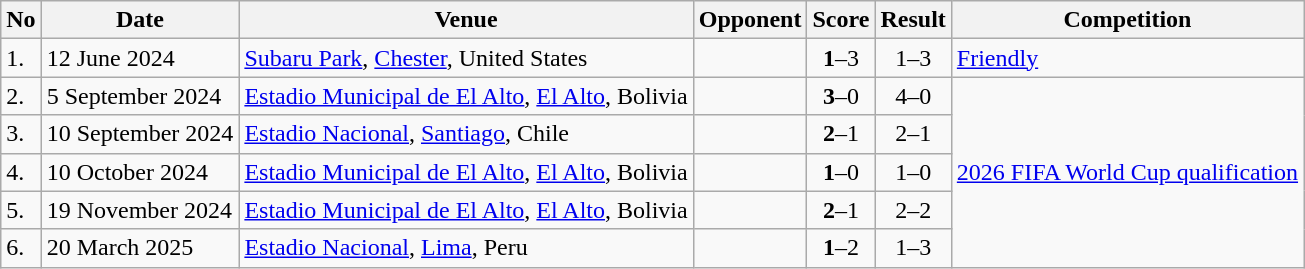<table class="wikitable">
<tr>
<th>No</th>
<th>Date</th>
<th>Venue</th>
<th>Opponent</th>
<th>Score</th>
<th>Result</th>
<th>Competition</th>
</tr>
<tr>
<td>1.</td>
<td>12 June 2024</td>
<td><a href='#'>Subaru Park</a>, <a href='#'>Chester</a>, United States</td>
<td></td>
<td align=center><strong>1</strong>–3</td>
<td align=center>1–3</td>
<td><a href='#'>Friendly</a></td>
</tr>
<tr>
<td>2.</td>
<td>5 September 2024</td>
<td><a href='#'>Estadio Municipal de El Alto</a>, <a href='#'>El Alto</a>, Bolivia</td>
<td></td>
<td align=center><strong>3</strong>–0</td>
<td align=center>4–0</td>
<td rowspan=5><a href='#'>2026 FIFA World Cup qualification</a></td>
</tr>
<tr>
<td>3.</td>
<td>10 September 2024</td>
<td><a href='#'>Estadio Nacional</a>, <a href='#'>Santiago</a>, Chile</td>
<td></td>
<td align=center><strong>2</strong>–1</td>
<td align=center>2–1</td>
</tr>
<tr>
<td>4.</td>
<td>10 October 2024</td>
<td><a href='#'>Estadio Municipal de El Alto</a>, <a href='#'>El Alto</a>, Bolivia</td>
<td></td>
<td align=center><strong>1</strong>–0</td>
<td align=center>1–0</td>
</tr>
<tr>
<td>5.</td>
<td>19 November 2024</td>
<td><a href='#'>Estadio Municipal de El Alto</a>, <a href='#'>El Alto</a>, Bolivia</td>
<td></td>
<td align=center><strong>2</strong>–1</td>
<td align=center>2–2</td>
</tr>
<tr>
<td>6.</td>
<td>20 March 2025</td>
<td><a href='#'>Estadio Nacional</a>, <a href='#'>Lima</a>, Peru</td>
<td></td>
<td align=center><strong>1</strong>–2</td>
<td align=center>1–3</td>
</tr>
</table>
